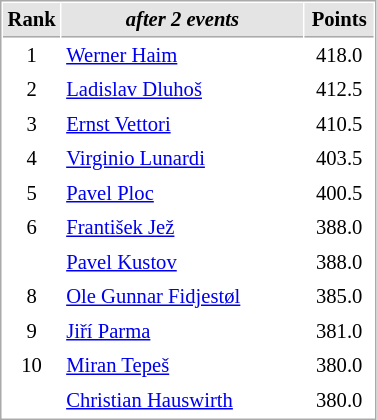<table cellspacing="1" cellpadding="3" style="border:1px solid #AAAAAA;font-size:86%">
<tr bgcolor="#E4E4E4">
<th style="border-bottom:1px solid #AAAAAA" width=10>Rank</th>
<th style="border-bottom:1px solid #AAAAAA" width=155><em>after 2 events</em></th>
<th style="border-bottom:1px solid #AAAAAA" width=40>Points</th>
</tr>
<tr>
<td align=center>1</td>
<td> <a href='#'>Werner Haim</a></td>
<td align=center>418.0</td>
</tr>
<tr>
<td align=center>2</td>
<td> <a href='#'>Ladislav Dluhoš</a></td>
<td align=center>412.5</td>
</tr>
<tr>
<td align=center>3</td>
<td> <a href='#'>Ernst Vettori</a></td>
<td align=center>410.5</td>
</tr>
<tr>
<td align=center>4</td>
<td> <a href='#'>Virginio Lunardi</a></td>
<td align=center>403.5</td>
</tr>
<tr>
<td align=center>5</td>
<td> <a href='#'>Pavel Ploc</a></td>
<td align=center>400.5</td>
</tr>
<tr>
<td align=center>6</td>
<td> <a href='#'>František Jež</a></td>
<td align=center>388.0</td>
</tr>
<tr>
<td align=center></td>
<td> <a href='#'>Pavel Kustov</a></td>
<td align=center>388.0</td>
</tr>
<tr>
<td align=center>8</td>
<td> <a href='#'>Ole Gunnar Fidjestøl</a></td>
<td align=center>385.0</td>
</tr>
<tr>
<td align=center>9</td>
<td> <a href='#'>Jiří Parma</a></td>
<td align=center>381.0</td>
</tr>
<tr>
<td align=center>10</td>
<td> <a href='#'>Miran Tepeš</a></td>
<td align=center>380.0</td>
</tr>
<tr>
<td align=center></td>
<td> <a href='#'>Christian Hauswirth</a></td>
<td align=center>380.0</td>
</tr>
</table>
